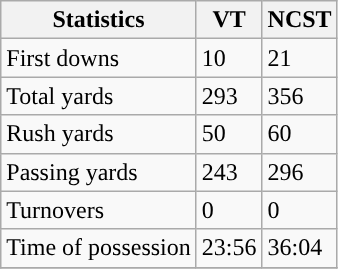<table class="wikitable" style="float: left;">
<tr>
<th>Statistics</th>
<th>VT</th>
<th>NCST</th>
</tr>
<tr>
<td>First downs</td>
<td>10</td>
<td>21</td>
</tr>
<tr>
<td>Total yards</td>
<td>293</td>
<td>356</td>
</tr>
<tr>
<td>Rush yards</td>
<td>50</td>
<td>60</td>
</tr>
<tr>
<td>Passing yards</td>
<td>243</td>
<td>296</td>
</tr>
<tr>
<td>Turnovers</td>
<td>0</td>
<td>0</td>
</tr>
<tr>
<td>Time of possession</td>
<td>23:56</td>
<td>36:04</td>
</tr>
<tr>
</tr>
</table>
